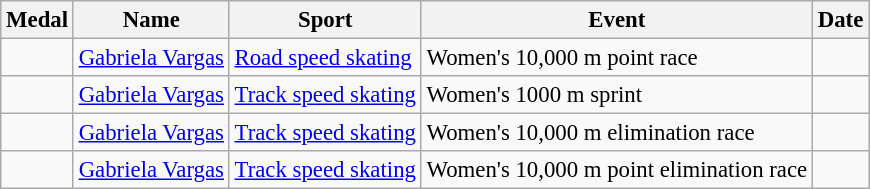<table class="wikitable sortable" style="font-size: 95%;">
<tr>
<th>Medal</th>
<th>Name</th>
<th>Sport</th>
<th>Event</th>
<th>Date</th>
</tr>
<tr>
<td></td>
<td><a href='#'>Gabriela Vargas</a></td>
<td><a href='#'>Road speed skating</a></td>
<td>Women's 10,000 m point race</td>
<td></td>
</tr>
<tr>
<td></td>
<td><a href='#'>Gabriela Vargas</a></td>
<td><a href='#'>Track speed skating</a></td>
<td>Women's 1000 m sprint</td>
<td></td>
</tr>
<tr>
<td></td>
<td><a href='#'>Gabriela Vargas</a></td>
<td><a href='#'>Track speed skating</a></td>
<td>Women's 10,000 m elimination race</td>
<td></td>
</tr>
<tr>
<td></td>
<td><a href='#'>Gabriela Vargas</a></td>
<td><a href='#'>Track speed skating</a></td>
<td>Women's 10,000 m point elimination race</td>
<td></td>
</tr>
</table>
